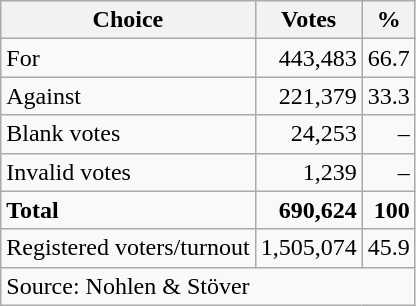<table class=wikitable style=text-align:right>
<tr>
<th>Choice</th>
<th>Votes</th>
<th>%</th>
</tr>
<tr>
<td align=left>For</td>
<td>443,483</td>
<td>66.7</td>
</tr>
<tr>
<td align=left>Against</td>
<td>221,379</td>
<td>33.3</td>
</tr>
<tr>
<td align=left>Blank votes</td>
<td>24,253</td>
<td>–</td>
</tr>
<tr>
<td align=left>Invalid votes</td>
<td>1,239</td>
<td>–</td>
</tr>
<tr>
<td align=left><strong>Total</strong></td>
<td><strong>690,624</strong></td>
<td><strong>100</strong></td>
</tr>
<tr>
<td align=left>Registered voters/turnout</td>
<td>1,505,074</td>
<td>45.9</td>
</tr>
<tr>
<td align=left colspan=3>Source: Nohlen & Stöver</td>
</tr>
</table>
